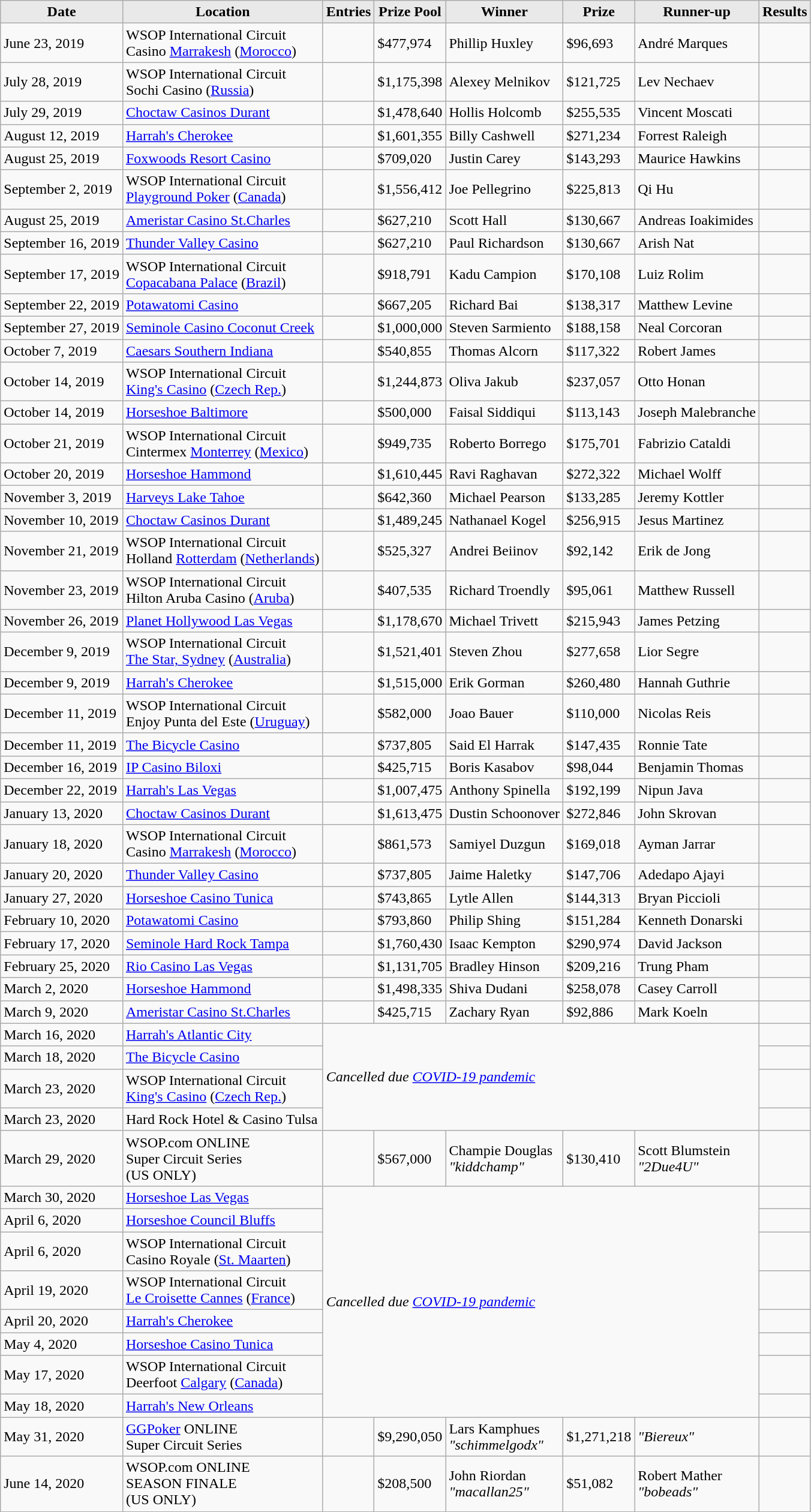<table class="wikitable">
<tr>
<th style="background: #E9E9E9;">Date</th>
<th style="background: #E9E9E9;">Location</th>
<th style="background: #E9E9E9;">Entries</th>
<th style="background: #E9E9E9;">Prize Pool</th>
<th style="background: #E9E9E9;">Winner</th>
<th style="background: #E9E9E9;">Prize</th>
<th style="background: #E9E9E9;">Runner-up</th>
<th style="background: #E9E9E9;">Results</th>
</tr>
<tr>
<td>June 23, 2019</td>
<td>WSOP International Circuit<br>Casino <a href='#'>Marrakesh</a> (<a href='#'>Morocco</a>)</td>
<td></td>
<td>$477,974</td>
<td> Phillip Huxley</td>
<td>$96,693</td>
<td> André Marques</td>
<td></td>
</tr>
<tr>
<td>July 28, 2019</td>
<td>WSOP International Circuit<br>Sochi Casino (<a href='#'>Russia</a>)</td>
<td></td>
<td>$1,175,398</td>
<td> Alexey Melnikov</td>
<td>$121,725</td>
<td> Lev Nechaev</td>
<td></td>
</tr>
<tr>
<td>July 29, 2019</td>
<td><a href='#'>Choctaw Casinos Durant</a></td>
<td></td>
<td>$1,478,640</td>
<td> Hollis Holcomb</td>
<td>$255,535</td>
<td> Vincent Moscati</td>
<td></td>
</tr>
<tr>
<td>August 12, 2019</td>
<td><a href='#'>Harrah's Cherokee</a></td>
<td></td>
<td>$1,601,355</td>
<td> Billy Cashwell</td>
<td>$271,234</td>
<td> Forrest Raleigh</td>
<td></td>
</tr>
<tr>
<td>August 25, 2019</td>
<td><a href='#'>Foxwoods Resort Casino</a></td>
<td></td>
<td>$709,020</td>
<td> Justin Carey</td>
<td>$143,293</td>
<td> Maurice Hawkins</td>
<td></td>
</tr>
<tr>
<td>September 2, 2019</td>
<td>WSOP International Circuit<br><a href='#'>Playground Poker</a> (<a href='#'>Canada</a>)</td>
<td></td>
<td>$1,556,412</td>
<td> Joe Pellegrino</td>
<td>$225,813</td>
<td> Qi Hu</td>
<td></td>
</tr>
<tr>
<td>August 25, 2019</td>
<td><a href='#'>Ameristar Casino St.Charles</a></td>
<td></td>
<td>$627,210</td>
<td> Scott Hall</td>
<td>$130,667</td>
<td> Andreas Ioakimides</td>
<td></td>
</tr>
<tr>
<td>September 16, 2019</td>
<td><a href='#'>Thunder Valley Casino</a></td>
<td></td>
<td>$627,210</td>
<td> Paul Richardson</td>
<td>$130,667</td>
<td> Arish Nat</td>
<td></td>
</tr>
<tr>
<td>September 17, 2019</td>
<td>WSOP International Circuit<br><a href='#'>Copacabana Palace</a> (<a href='#'>Brazil</a>)</td>
<td></td>
<td>$918,791</td>
<td> Kadu Campion</td>
<td>$170,108</td>
<td> Luiz Rolim</td>
<td></td>
</tr>
<tr>
<td>September 22, 2019</td>
<td><a href='#'>Potawatomi Casino</a></td>
<td></td>
<td>$667,205</td>
<td> Richard Bai</td>
<td>$138,317</td>
<td> Matthew Levine</td>
<td></td>
</tr>
<tr>
<td>September 27, 2019</td>
<td><a href='#'>Seminole Casino Coconut Creek</a></td>
<td></td>
<td>$1,000,000</td>
<td> Steven Sarmiento</td>
<td>$188,158</td>
<td> Neal Corcoran</td>
<td></td>
</tr>
<tr>
<td>October 7, 2019</td>
<td><a href='#'>Caesars Southern Indiana</a></td>
<td></td>
<td>$540,855</td>
<td> Thomas Alcorn</td>
<td>$117,322</td>
<td> Robert James</td>
<td></td>
</tr>
<tr>
<td>October 14, 2019</td>
<td>WSOP International Circuit<br><a href='#'>King's Casino</a> (<a href='#'>Czech Rep.</a>)</td>
<td></td>
<td>$1,244,873</td>
<td> Oliva Jakub</td>
<td>$237,057</td>
<td> Otto Honan</td>
<td></td>
</tr>
<tr>
<td>October 14, 2019</td>
<td><a href='#'>Horseshoe Baltimore</a></td>
<td></td>
<td>$500,000</td>
<td> Faisal Siddiqui</td>
<td>$113,143</td>
<td> Joseph Malebranche</td>
<td></td>
</tr>
<tr>
<td>October 21, 2019</td>
<td>WSOP International Circuit<br>Cintermex <a href='#'>Monterrey</a> (<a href='#'>Mexico</a>)</td>
<td></td>
<td>$949,735</td>
<td> Roberto Borrego</td>
<td>$175,701</td>
<td> Fabrizio Cataldi</td>
<td></td>
</tr>
<tr>
<td>October 20, 2019</td>
<td><a href='#'>Horseshoe Hammond</a></td>
<td></td>
<td>$1,610,445</td>
<td> Ravi Raghavan</td>
<td>$272,322</td>
<td> Michael Wolff</td>
<td></td>
</tr>
<tr>
<td>November 3, 2019</td>
<td><a href='#'>Harveys Lake Tahoe</a></td>
<td></td>
<td>$642,360</td>
<td> Michael Pearson</td>
<td>$133,285</td>
<td> Jeremy Kottler</td>
<td></td>
</tr>
<tr>
<td>November 10, 2019</td>
<td><a href='#'>Choctaw Casinos Durant</a></td>
<td></td>
<td>$1,489,245</td>
<td> Nathanael Kogel</td>
<td>$256,915</td>
<td> Jesus Martinez</td>
<td></td>
</tr>
<tr>
<td>November 21, 2019</td>
<td>WSOP International Circuit<br>Holland <a href='#'>Rotterdam</a> (<a href='#'>Netherlands</a>)</td>
<td></td>
<td>$525,327</td>
<td> Andrei Beiinov</td>
<td>$92,142</td>
<td> Erik de Jong</td>
<td></td>
</tr>
<tr>
<td>November 23, 2019</td>
<td>WSOP International Circuit<br>Hilton Aruba Casino (<a href='#'>Aruba</a>)</td>
<td></td>
<td>$407,535</td>
<td> Richard Troendly</td>
<td>$95,061</td>
<td> Matthew Russell</td>
<td></td>
</tr>
<tr>
<td>November 26, 2019</td>
<td><a href='#'>Planet Hollywood Las Vegas</a></td>
<td></td>
<td>$1,178,670</td>
<td> Michael Trivett</td>
<td>$215,943</td>
<td> James Petzing</td>
<td></td>
</tr>
<tr>
<td>December 9, 2019</td>
<td>WSOP International Circuit<br><a href='#'>The Star, Sydney</a> (<a href='#'>Australia</a>)</td>
<td></td>
<td>$1,521,401</td>
<td> Steven Zhou</td>
<td>$277,658</td>
<td> Lior Segre</td>
<td></td>
</tr>
<tr>
<td>December 9, 2019</td>
<td><a href='#'>Harrah's Cherokee</a></td>
<td></td>
<td>$1,515,000</td>
<td> Erik Gorman</td>
<td>$260,480</td>
<td> Hannah Guthrie</td>
<td></td>
</tr>
<tr>
<td>December 11, 2019</td>
<td>WSOP International Circuit<br>Enjoy Punta del Este (<a href='#'>Uruguay</a>)</td>
<td></td>
<td>$582,000</td>
<td> Joao Bauer</td>
<td>$110,000</td>
<td> Nicolas Reis</td>
<td></td>
</tr>
<tr>
<td>December 11, 2019</td>
<td><a href='#'>The Bicycle Casino</a></td>
<td></td>
<td>$737,805</td>
<td> Said El Harrak</td>
<td>$147,435</td>
<td> Ronnie Tate</td>
<td></td>
</tr>
<tr>
<td>December 16, 2019</td>
<td><a href='#'>IP Casino Biloxi</a></td>
<td></td>
<td>$425,715</td>
<td> Boris Kasabov</td>
<td>$98,044</td>
<td> Benjamin Thomas</td>
<td></td>
</tr>
<tr>
<td>December 22, 2019</td>
<td><a href='#'>Harrah's Las Vegas</a></td>
<td></td>
<td>$1,007,475</td>
<td> Anthony Spinella</td>
<td>$192,199</td>
<td> Nipun Java</td>
<td></td>
</tr>
<tr>
<td>January 13, 2020</td>
<td><a href='#'>Choctaw Casinos Durant</a></td>
<td></td>
<td>$1,613,475</td>
<td> Dustin Schoonover</td>
<td>$272,846</td>
<td> John Skrovan</td>
<td></td>
</tr>
<tr>
<td>January 18, 2020</td>
<td>WSOP International Circuit<br>Casino <a href='#'>Marrakesh</a> (<a href='#'>Morocco</a>)</td>
<td></td>
<td>$861,573</td>
<td> Samiyel Duzgun</td>
<td>$169,018</td>
<td> Ayman Jarrar</td>
<td></td>
</tr>
<tr>
<td>January 20, 2020</td>
<td><a href='#'>Thunder Valley Casino</a></td>
<td></td>
<td>$737,805</td>
<td> Jaime Haletky</td>
<td>$147,706</td>
<td> Adedapo Ajayi</td>
<td></td>
</tr>
<tr>
<td>January 27, 2020</td>
<td><a href='#'>Horseshoe Casino Tunica</a></td>
<td></td>
<td>$743,865</td>
<td> Lytle Allen</td>
<td>$144,313</td>
<td> Bryan Piccioli</td>
<td></td>
</tr>
<tr>
<td>February 10, 2020</td>
<td><a href='#'>Potawatomi Casino</a></td>
<td></td>
<td>$793,860</td>
<td> Philip Shing</td>
<td>$151,284</td>
<td> Kenneth Donarski</td>
<td></td>
</tr>
<tr>
<td>February 17, 2020</td>
<td><a href='#'>Seminole Hard Rock Tampa</a></td>
<td></td>
<td>$1,760,430</td>
<td> Isaac Kempton</td>
<td>$290,974</td>
<td> David Jackson</td>
<td></td>
</tr>
<tr>
<td>February 25, 2020</td>
<td><a href='#'>Rio Casino Las Vegas</a></td>
<td></td>
<td>$1,131,705</td>
<td> Bradley Hinson</td>
<td>$209,216</td>
<td> Trung Pham</td>
<td></td>
</tr>
<tr>
<td>March 2, 2020</td>
<td><a href='#'>Horseshoe Hammond</a></td>
<td></td>
<td>$1,498,335</td>
<td> Shiva Dudani</td>
<td>$258,078</td>
<td> Casey Carroll</td>
<td></td>
</tr>
<tr>
<td>March 9, 2020</td>
<td><a href='#'>Ameristar Casino St.Charles</a></td>
<td></td>
<td>$425,715</td>
<td> Zachary Ryan</td>
<td>$92,886</td>
<td> Mark Koeln</td>
<td></td>
</tr>
<tr>
<td>March 16, 2020</td>
<td><a href='#'>Harrah's Atlantic City</a></td>
<td colspan="5" rowspan="4"><em>Cancelled due <a href='#'>COVID-19 pandemic</a></em></td>
<td><em></em></td>
</tr>
<tr>
<td>March 18, 2020</td>
<td><a href='#'>The Bicycle Casino</a></td>
<td><em></em></td>
</tr>
<tr>
<td>March 23, 2020</td>
<td>WSOP International Circuit<br><a href='#'>King's Casino</a> (<a href='#'>Czech Rep.</a>)</td>
<td><em></em></td>
</tr>
<tr>
<td>March 23, 2020</td>
<td>Hard Rock Hotel & Casino Tulsa</td>
<td><em></em></td>
</tr>
<tr>
<td>March 29, 2020</td>
<td>WSOP.com ONLINE<br>Super Circuit Series<br>(US ONLY)</td>
<td></td>
<td>$567,000</td>
<td> Champie Douglas<br><em>"kiddchamp"</em></td>
<td>$130,410</td>
<td> Scott Blumstein<br><em>"2Due4U"</em></td>
<td></td>
</tr>
<tr>
<td>March 30, 2020</td>
<td><a href='#'>Horseshoe Las Vegas</a></td>
<td colspan="5" rowspan="8"><em>Cancelled due <a href='#'>COVID-19 pandemic</a></em></td>
<td><em></em></td>
</tr>
<tr>
<td>April 6, 2020</td>
<td><a href='#'>Horseshoe Council Bluffs</a></td>
<td><em></em></td>
</tr>
<tr>
<td>April 6, 2020</td>
<td>WSOP International Circuit<br>Casino Royale (<a href='#'>St. Maarten</a>)</td>
<td><em></em></td>
</tr>
<tr>
<td>April 19, 2020</td>
<td>WSOP International Circuit<br><a href='#'>Le Croisette Cannes</a> (<a href='#'>France</a>)</td>
<td><em></em></td>
</tr>
<tr>
<td>April 20, 2020</td>
<td><a href='#'>Harrah's Cherokee</a></td>
<td><em></em></td>
</tr>
<tr>
<td>May 4, 2020</td>
<td><a href='#'>Horseshoe Casino Tunica</a></td>
<td><em></em></td>
</tr>
<tr>
<td>May 17, 2020</td>
<td>WSOP International Circuit<br>Deerfoot <a href='#'>Calgary</a> (<a href='#'>Canada</a>)</td>
<td><em></em></td>
</tr>
<tr>
<td>May 18, 2020</td>
<td><a href='#'>Harrah's New Orleans</a></td>
<td><em></em></td>
</tr>
<tr>
<td>May 31, 2020</td>
<td><a href='#'>GGPoker</a> ONLINE<br>Super Circuit Series</td>
<td></td>
<td>$9,290,050</td>
<td> Lars Kamphues<br><em>"schimmelgodx"</em></td>
<td>$1,271,218</td>
<td> <em>"Biereux"</em></td>
<td></td>
</tr>
<tr>
<td>June 14, 2020</td>
<td>WSOP.com ONLINE<br>SEASON FINALE<br>(US ONLY)</td>
<td></td>
<td>$208,500</td>
<td> John Riordan<br><em>"macallan25"</em></td>
<td>$51,082</td>
<td> Robert Mather<br><em>"bobeads"</em></td>
<td></td>
</tr>
</table>
